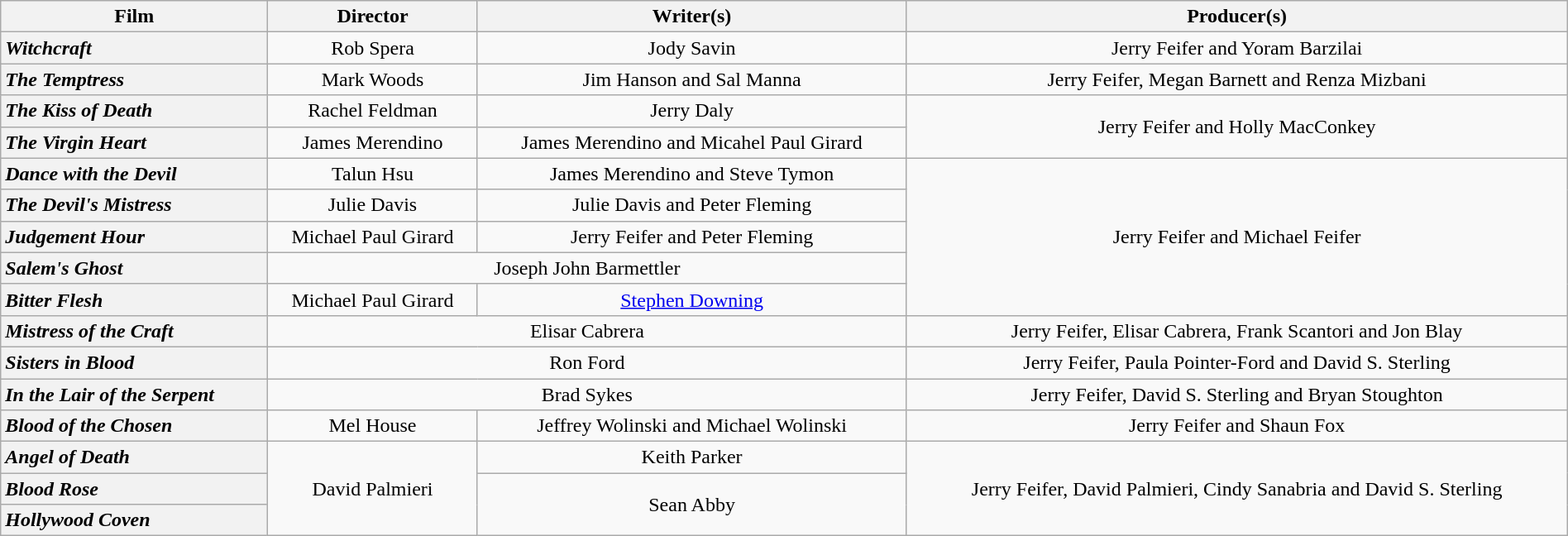<table class="wikitable plainrowheaders" style="text-align:center; width:100%;">
<tr>
<th>Film</th>
<th>Director</th>
<th>Writer(s)</th>
<th>Producer(s)</th>
</tr>
<tr>
<th scope="row" style="text-align:left"><em>Witchcraft</em></th>
<td>Rob Spera</td>
<td>Jody Savin</td>
<td>Jerry Feifer and Yoram Barzilai</td>
</tr>
<tr>
<th scope="row" style="text-align:left"><em>The Temptress</em></th>
<td>Mark Woods</td>
<td>Jim Hanson and Sal Manna</td>
<td>Jerry Feifer, Megan Barnett and Renza Mizbani</td>
</tr>
<tr>
<th scope="row" style="text-align:left"><em>The Kiss of Death</em></th>
<td>Rachel Feldman</td>
<td>Jerry Daly</td>
<td rowspan="2">Jerry Feifer and Holly MacConkey</td>
</tr>
<tr>
<th scope="row" style="text-align:left"><em>The Virgin Heart</em></th>
<td>James Merendino</td>
<td>James Merendino and Micahel Paul Girard</td>
</tr>
<tr>
<th scope="row" style="text-align:left"><em>Dance with the Devil</em></th>
<td>Talun Hsu</td>
<td>James Merendino and Steve Tymon</td>
<td rowspan="5">Jerry Feifer and Michael Feifer</td>
</tr>
<tr>
<th scope="row" style="text-align:left"><em>The Devil's Mistress</em></th>
<td>Julie Davis</td>
<td>Julie Davis and Peter Fleming</td>
</tr>
<tr>
<th scope="row" style="text-align:left"><em>Judgement Hour</em></th>
<td>Michael Paul Girard</td>
<td>Jerry Feifer and Peter Fleming</td>
</tr>
<tr>
<th scope="row" style="text-align:left"><em>Salem's Ghost</em></th>
<td colspan="2">Joseph John Barmettler</td>
</tr>
<tr>
<th scope="row" style="text-align:left"><em>Bitter Flesh</em></th>
<td>Michael Paul Girard</td>
<td><a href='#'>Stephen Downing</a></td>
</tr>
<tr>
<th scope="row" style="text-align:left"><em>Mistress of the Craft</em></th>
<td colspan="2">Elisar Cabrera</td>
<td>Jerry Feifer, Elisar Cabrera, Frank Scantori and Jon Blay</td>
</tr>
<tr>
<th scope="row" style="text-align:left"><em>Sisters in Blood</em></th>
<td colspan="2">Ron Ford</td>
<td>Jerry Feifer, Paula Pointer-Ford and David S. Sterling</td>
</tr>
<tr>
<th scope="row" style="text-align:left"><em>In the Lair of the Serpent</em></th>
<td colspan="2">Brad Sykes</td>
<td>Jerry Feifer, David S. Sterling and Bryan Stoughton</td>
</tr>
<tr>
<th scope="row" style="text-align:left"><em>Blood of the Chosen</em></th>
<td>Mel House</td>
<td>Jeffrey Wolinski and Michael Wolinski</td>
<td>Jerry Feifer and Shaun Fox</td>
</tr>
<tr>
<th scope="row" style="text-align:left"><em>Angel of Death</em></th>
<td rowspan="3">David Palmieri</td>
<td>Keith Parker</td>
<td rowspan="3">Jerry Feifer, David Palmieri, Cindy Sanabria and David S. Sterling</td>
</tr>
<tr>
<th scope="row" style="text-align:left"><em>Blood Rose</em></th>
<td rowspan="2">Sean Abby</td>
</tr>
<tr>
<th scope="row" style="text-align:left"><em>Hollywood Coven</em></th>
</tr>
</table>
